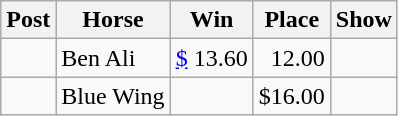<table class="wikitable" border="1">
<tr>
<th>Post</th>
<th>Horse</th>
<th>Win</th>
<th>Place</th>
<th>Show</th>
</tr>
<tr>
<td align="right"></td>
<td>Ben Ali</td>
<td align="right"><a href='#'>$</a> 13.60</td>
<td align="right">12.00</td>
<td align="right"></td>
</tr>
<tr>
<td align="right"></td>
<td>Blue Wing</td>
<td align="right"></td>
<td align="right">$16.00</td>
<td align="right"></td>
</tr>
</table>
